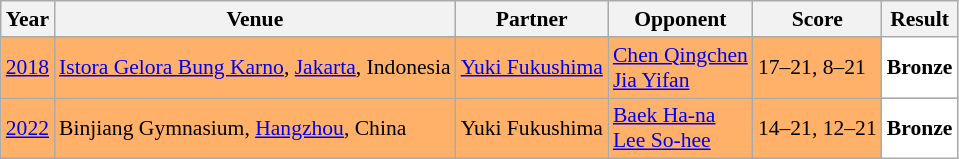<table class="sortable wikitable" style="font-size: 90%">
<tr>
<th>Year</th>
<th>Venue</th>
<th>Partner</th>
<th>Opponent</th>
<th>Score</th>
<th>Result</th>
</tr>
<tr style="background:#FFB069">
<td align="center"><a href='#'>2018</a></td>
<td align="left"><a href='#'>Istora Gelora Bung Karno</a>, <a href='#'>Jakarta</a>, Indonesia</td>
<td align="left"> <a href='#'>Yuki Fukushima</a></td>
<td align="left"> <a href='#'>Chen Qingchen</a><br> <a href='#'>Jia Yifan</a></td>
<td align="left">17–21, 8–21</td>
<td style="text-align:left; background:white"> <strong>Bronze</strong></td>
</tr>
<tr style="background:#FFB069">
<td align="center"><a href='#'>2022</a></td>
<td align="left">Binjiang Gymnasium, <a href='#'>Hangzhou</a>, China</td>
<td align="left"> Yuki Fukushima</td>
<td align="left"> <a href='#'>Baek Ha-na</a><br>  <a href='#'>Lee So-hee</a></td>
<td align="left">14–21, 12–21</td>
<td style="text-align:left; background:white"> <strong>Bronze</strong></td>
</tr>
</table>
